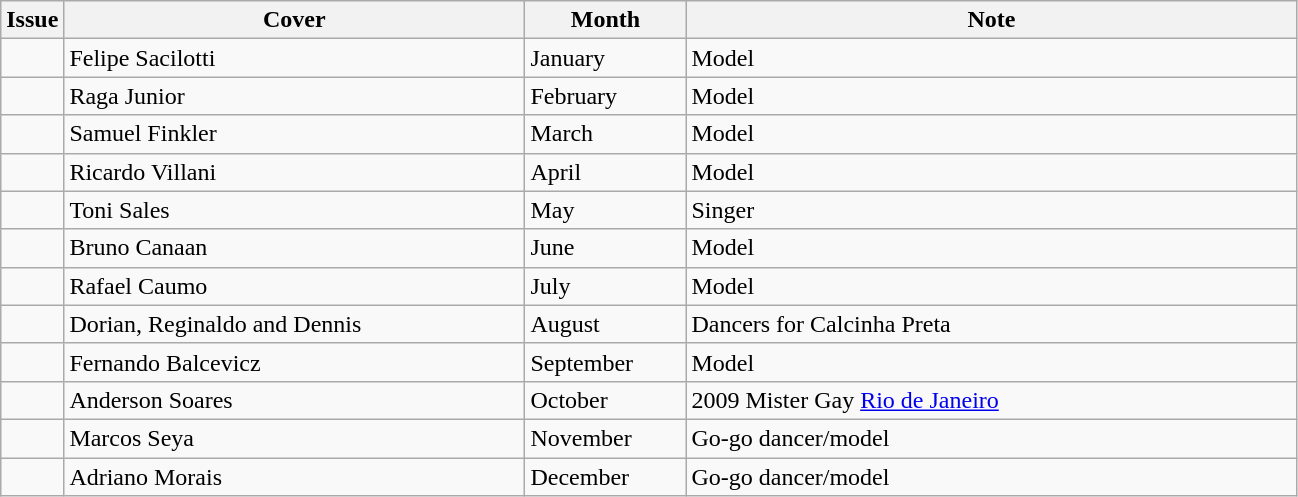<table class=wikitable>
<tr>
<th width="10">Issue</th>
<th width="300">Cover</th>
<th width="100">Month</th>
<th width="400">Note</th>
</tr>
<tr>
<td></td>
<td>Felipe Sacilotti</td>
<td>January</td>
<td>Model</td>
</tr>
<tr>
<td></td>
<td>Raga Junior</td>
<td>February</td>
<td>Model</td>
</tr>
<tr>
<td></td>
<td>Samuel Finkler</td>
<td>March</td>
<td>Model</td>
</tr>
<tr>
<td></td>
<td>Ricardo Villani</td>
<td>April</td>
<td>Model</td>
</tr>
<tr>
<td></td>
<td>Toni Sales</td>
<td>May</td>
<td>Singer</td>
</tr>
<tr>
<td></td>
<td>Bruno Canaan</td>
<td>June</td>
<td>Model</td>
</tr>
<tr>
<td></td>
<td>Rafael Caumo</td>
<td>July</td>
<td>Model</td>
</tr>
<tr>
<td></td>
<td>Dorian, Reginaldo and Dennis</td>
<td>August</td>
<td>Dancers for Calcinha Preta</td>
</tr>
<tr>
<td></td>
<td>Fernando Balcevicz</td>
<td>September</td>
<td>Model</td>
</tr>
<tr>
<td></td>
<td>Anderson Soares</td>
<td>October</td>
<td>2009 Mister Gay <a href='#'>Rio de Janeiro</a></td>
</tr>
<tr>
<td></td>
<td>Marcos Seya</td>
<td>November</td>
<td>Go-go dancer/model</td>
</tr>
<tr>
<td></td>
<td>Adriano Morais</td>
<td>December</td>
<td>Go-go dancer/model</td>
</tr>
</table>
